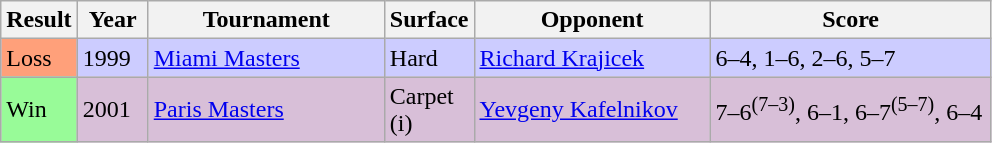<table class="sortable wikitable">
<tr>
<th style="width:40px">Result</th>
<th style="width:40px">Year</th>
<th style="width:150px">Tournament</th>
<th style="width:50px">Surface</th>
<th style="width:150px">Opponent</th>
<th style="width:180px"  class="unsortable">Score</th>
</tr>
<tr bgcolor=ccccff>
<td style="background:#ffa07a;">Loss</td>
<td>1999</td>
<td><a href='#'>Miami Masters</a></td>
<td>Hard</td>
<td> <a href='#'>Richard Krajicek</a></td>
<td>6–4, 1–6, 2–6, 5–7</td>
</tr>
<tr bgcolor=thistle>
<td style="background:#98fb98;">Win</td>
<td>2001</td>
<td><a href='#'>Paris Masters</a></td>
<td>Carpet (i)</td>
<td> <a href='#'>Yevgeny Kafelnikov</a></td>
<td>7–6<sup>(7–3)</sup>, 6–1, 6–7<sup>(5–7)</sup>, 6–4</td>
</tr>
</table>
